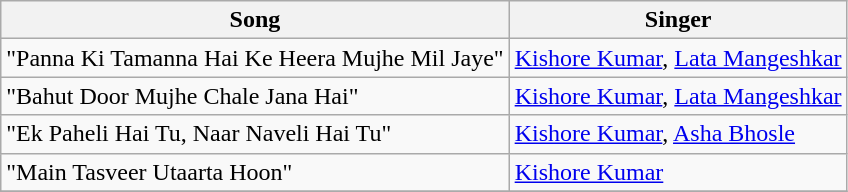<table class="wikitable">
<tr>
<th>Song</th>
<th>Singer</th>
</tr>
<tr>
<td>"Panna Ki Tamanna Hai Ke Heera Mujhe Mil Jaye"</td>
<td><a href='#'>Kishore Kumar</a>, <a href='#'>Lata Mangeshkar</a></td>
</tr>
<tr>
<td>"Bahut Door Mujhe Chale Jana Hai"</td>
<td><a href='#'>Kishore Kumar</a>, <a href='#'>Lata Mangeshkar</a></td>
</tr>
<tr>
<td>"Ek Paheli Hai Tu, Naar Naveli Hai Tu"</td>
<td><a href='#'>Kishore Kumar</a>, <a href='#'>Asha Bhosle</a></td>
</tr>
<tr>
<td>"Main Tasveer Utaarta Hoon"</td>
<td><a href='#'>Kishore Kumar</a></td>
</tr>
<tr>
</tr>
</table>
